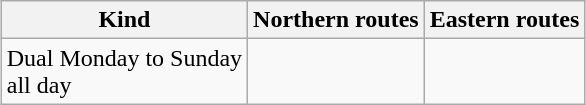<table class = "wikitable" style="margin-left: auto; margin-right: auto; border: none;">
<tr>
<th>Kind</th>
<th>Northern routes</th>
<th>Eastern routes</th>
</tr>
<tr>
<td>Dual Monday to Sunday <br> all day</td>
<td></td>
<td></td>
</tr>
</table>
